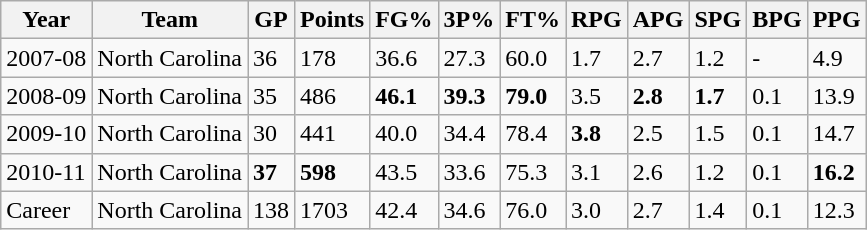<table class="wikitable">
<tr>
<th>Year</th>
<th>Team</th>
<th>GP</th>
<th>Points</th>
<th>FG%</th>
<th>3P%</th>
<th>FT%</th>
<th>RPG</th>
<th>APG</th>
<th>SPG</th>
<th>BPG</th>
<th>PPG</th>
</tr>
<tr>
<td>2007-08</td>
<td>North Carolina</td>
<td>36</td>
<td>178</td>
<td>36.6</td>
<td>27.3</td>
<td>60.0</td>
<td>1.7</td>
<td>2.7</td>
<td>1.2</td>
<td>-</td>
<td>4.9</td>
</tr>
<tr>
<td>2008-09</td>
<td>North Carolina</td>
<td>35</td>
<td>486</td>
<td><strong>46.1</strong></td>
<td><strong>39.3</strong></td>
<td><strong>79.0</strong></td>
<td>3.5</td>
<td><strong>2.8</strong></td>
<td><strong>1.7</strong></td>
<td>0.1</td>
<td>13.9</td>
</tr>
<tr>
<td>2009-10</td>
<td>North Carolina</td>
<td>30</td>
<td>441</td>
<td>40.0</td>
<td>34.4</td>
<td>78.4</td>
<td><strong>3.8</strong></td>
<td>2.5</td>
<td>1.5</td>
<td>0.1</td>
<td>14.7</td>
</tr>
<tr>
<td>2010-11</td>
<td>North Carolina</td>
<td><strong>37</strong></td>
<td><strong>598</strong></td>
<td>43.5</td>
<td>33.6</td>
<td>75.3</td>
<td>3.1</td>
<td>2.6</td>
<td>1.2</td>
<td>0.1</td>
<td><strong>16.2</strong></td>
</tr>
<tr>
<td>Career</td>
<td>North Carolina</td>
<td>138</td>
<td>1703</td>
<td>42.4</td>
<td>34.6</td>
<td>76.0</td>
<td>3.0</td>
<td>2.7</td>
<td>1.4</td>
<td>0.1</td>
<td>12.3</td>
</tr>
</table>
